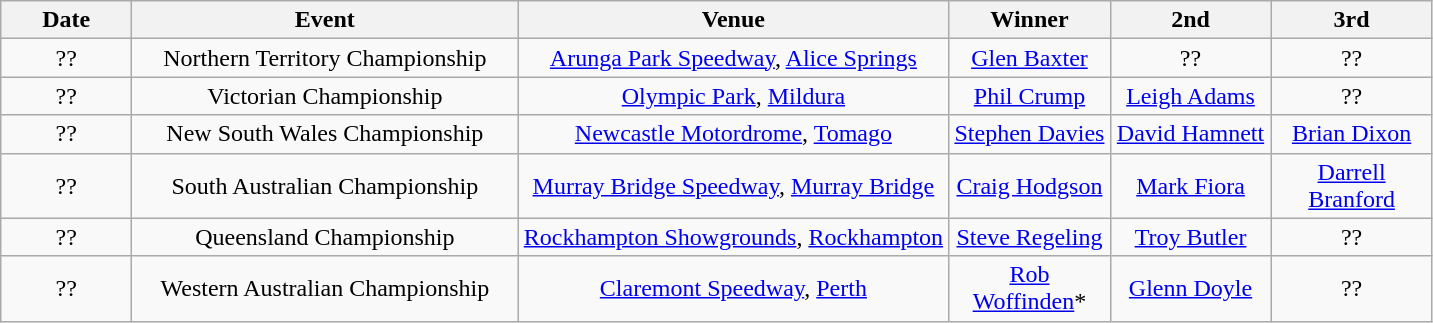<table class="wikitable" style="text-align:center">
<tr>
<th width=80>Date</th>
<th width=250>Event</th>
<th width=280>Venue</th>
<th width=100>Winner</th>
<th width=100>2nd</th>
<th width=100>3rd</th>
</tr>
<tr>
<td align=center>??</td>
<td>Northern Territory Championship</td>
<td><a href='#'>Arunga Park Speedway</a>, <a href='#'>Alice Springs</a></td>
<td><a href='#'>Glen Baxter</a></td>
<td>??</td>
<td>??</td>
</tr>
<tr>
<td align=center>??</td>
<td>Victorian Championship</td>
<td><a href='#'>Olympic Park</a>, <a href='#'>Mildura</a></td>
<td><a href='#'>Phil Crump</a></td>
<td><a href='#'>Leigh Adams</a></td>
<td>??</td>
</tr>
<tr>
<td align=center>??</td>
<td>New South Wales Championship</td>
<td><a href='#'>Newcastle Motordrome</a>, <a href='#'>Tomago</a></td>
<td><a href='#'>Stephen Davies</a></td>
<td><a href='#'>David Hamnett</a></td>
<td><a href='#'>Brian Dixon</a></td>
</tr>
<tr>
<td align=center>??</td>
<td>South Australian Championship</td>
<td><a href='#'>Murray Bridge Speedway</a>, <a href='#'>Murray Bridge</a></td>
<td><a href='#'>Craig Hodgson</a></td>
<td><a href='#'>Mark Fiora</a></td>
<td><a href='#'>Darrell Branford</a></td>
</tr>
<tr>
<td align=center>??</td>
<td>Queensland Championship</td>
<td><a href='#'>Rockhampton Showgrounds</a>, <a href='#'>Rockhampton</a></td>
<td><a href='#'>Steve Regeling</a></td>
<td><a href='#'>Troy Butler</a></td>
<td>??</td>
</tr>
<tr>
<td align=center>??</td>
<td>Western Australian Championship</td>
<td><a href='#'>Claremont Speedway</a>, <a href='#'>Perth</a></td>
<td><a href='#'>Rob Woffinden</a>*</td>
<td><a href='#'>Glenn Doyle</a></td>
<td>??</td>
</tr>
</table>
